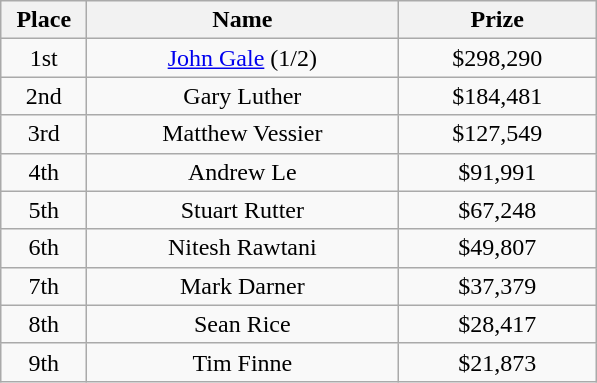<table class="wikitable">
<tr>
<th width="50">Place</th>
<th width="200">Name</th>
<th width="125">Prize</th>
</tr>
<tr>
<td align = "center">1st</td>
<td align = "center"><a href='#'>John Gale</a> (1/2)</td>
<td align = "center">$298,290</td>
</tr>
<tr>
<td align = "center">2nd</td>
<td align = "center">Gary Luther</td>
<td align = "center">$184,481</td>
</tr>
<tr>
<td align = "center">3rd</td>
<td align = "center">Matthew Vessier</td>
<td align = "center">$127,549</td>
</tr>
<tr>
<td align = "center">4th</td>
<td align = "center">Andrew Le</td>
<td align = "center">$91,991</td>
</tr>
<tr>
<td align = "center">5th</td>
<td align = "center">Stuart Rutter</td>
<td align = "center">$67,248</td>
</tr>
<tr>
<td align = "center">6th</td>
<td align = "center">Nitesh Rawtani</td>
<td align = "center">$49,807</td>
</tr>
<tr>
<td align = "center">7th</td>
<td align = "center">Mark Darner</td>
<td align = "center">$37,379</td>
</tr>
<tr>
<td align = "center">8th</td>
<td align = "center">Sean Rice</td>
<td align = "center">$28,417</td>
</tr>
<tr>
<td align = "center">9th</td>
<td align = "center">Tim Finne</td>
<td align = "center">$21,873</td>
</tr>
</table>
